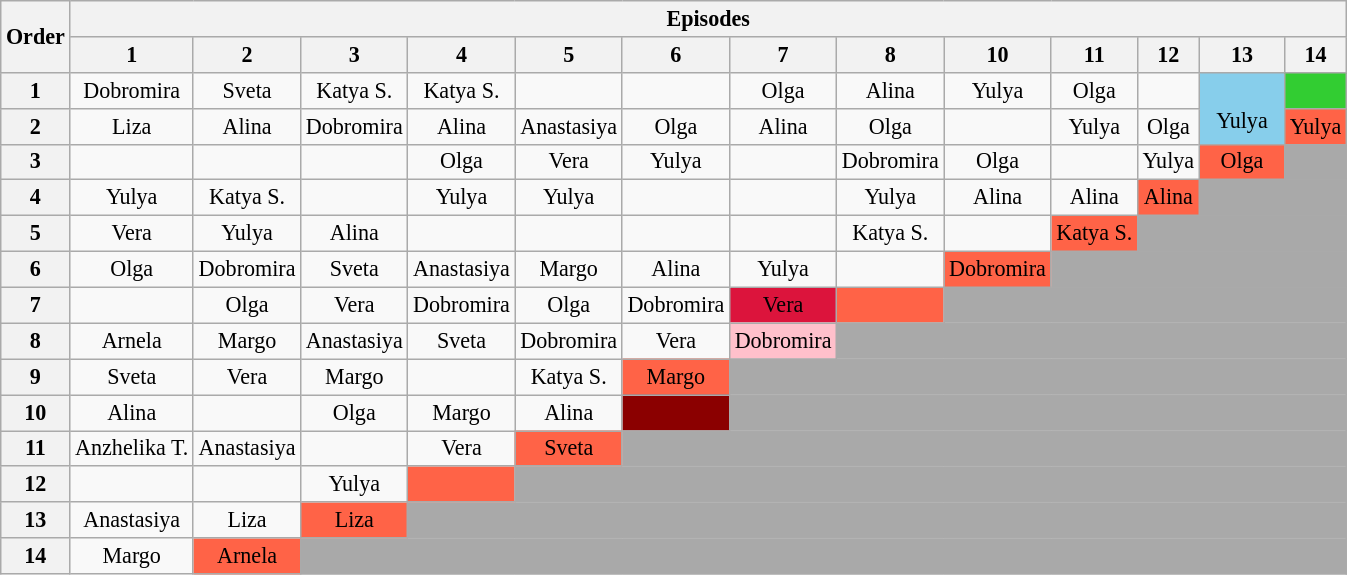<table class="wikitable" style="text-align:center; font-size:92%">
<tr>
<th rowspan=2>Order</th>
<th colspan=16>Episodes</th>
</tr>
<tr>
<th>1</th>
<th>2</th>
<th>3</th>
<th>4</th>
<th>5</th>
<th>6</th>
<th>7</th>
<th>8</th>
<th>10</th>
<th>11</th>
<th>12</th>
<th>13</th>
<th>14</th>
</tr>
<tr>
<th>1</th>
<td>Dobromira</td>
<td>Sveta</td>
<td>Katya S.</td>
<td>Katya S.</td>
<td></td>
<td></td>
<td>Olga</td>
<td>Alina</td>
<td>Yulya</td>
<td>Olga</td>
<td></td>
<td rowspan="2" bgcolor="skyblue"><br>Yulya</td>
<td bgcolor="limegreen"></td>
</tr>
<tr>
<th>2</th>
<td>Liza</td>
<td>Alina</td>
<td>Dobromira</td>
<td>Alina</td>
<td>Anastasiya</td>
<td>Olga</td>
<td>Alina</td>
<td>Olga</td>
<td></td>
<td>Yulya</td>
<td>Olga</td>
<td bgcolor="tomato">Yulya</td>
</tr>
<tr>
<th>3</th>
<td></td>
<td></td>
<td></td>
<td>Olga</td>
<td>Vera</td>
<td>Yulya</td>
<td></td>
<td>Dobromira</td>
<td>Olga</td>
<td></td>
<td>Yulya</td>
<td width="50" style="background:tomato;">Olga</td>
<td bgcolor="darkgray" colspan=1></td>
</tr>
<tr>
<th>4</th>
<td>Yulya</td>
<td>Katya S.</td>
<td></td>
<td>Yulya</td>
<td>Yulya</td>
<td></td>
<td></td>
<td>Yulya</td>
<td>Alina</td>
<td>Alina</td>
<td bgcolor="tomato">Alina</td>
<td bgcolor="darkgray" colspan=2></td>
</tr>
<tr>
<th>5</th>
<td>Vera</td>
<td>Yulya</td>
<td>Alina</td>
<td></td>
<td></td>
<td></td>
<td></td>
<td>Katya S.</td>
<td></td>
<td bgcolor="tomato">Katya S.</td>
<td bgcolor="darkgray" colspan=3></td>
</tr>
<tr>
<th>6</th>
<td>Olga</td>
<td>Dobromira</td>
<td>Sveta</td>
<td>Anastasiya</td>
<td>Margo</td>
<td>Alina</td>
<td>Yulya</td>
<td></td>
<td bgcolor="tomato">Dobromira</td>
<td bgcolor="darkgray" colspan=4></td>
</tr>
<tr>
<th>7</th>
<td></td>
<td>Olga</td>
<td>Vera</td>
<td>Dobromira</td>
<td>Olga</td>
<td>Dobromira</td>
<td bgcolor="crimson"><span>Vera</span></td>
<td bgcolor="tomato"></td>
<td bgcolor="darkgray" colspan=5></td>
</tr>
<tr>
<th>8</th>
<td>Arnela</td>
<td>Margo</td>
<td>Anastasiya</td>
<td>Sveta</td>
<td>Dobromira</td>
<td>Vera</td>
<td bgcolor="pink">Dobromira</td>
<td bgcolor="darkgray" colspan=6></td>
</tr>
<tr>
<th>9</th>
<td>Sveta</td>
<td>Vera</td>
<td>Margo</td>
<td></td>
<td>Katya S.</td>
<td bgcolor="tomato">Margo</td>
<td bgcolor="darkgray" colspan=7></td>
</tr>
<tr>
<th>10</th>
<td>Alina</td>
<td></td>
<td>Olga</td>
<td>Margo</td>
<td>Alina</td>
<td bgcolor="darkred"></td>
<td bgcolor="darkgray" colspan=9></td>
</tr>
<tr>
<th>11</th>
<td>Anzhelika T.</td>
<td>Anastasiya</td>
<td></td>
<td>Vera</td>
<td bgcolor="tomato">Sveta</td>
<td bgcolor="darkgray" colspan=9></td>
</tr>
<tr>
<th>12</th>
<td></td>
<td></td>
<td>Yulya</td>
<td bgcolor="tomato"></td>
<td bgcolor="darkgray" colspan=10></td>
</tr>
<tr>
<th>13</th>
<td>Anastasiya</td>
<td>Liza</td>
<td bgcolor="tomato">Liza</td>
<td bgcolor="darkgray" colspan=11></td>
</tr>
<tr>
<th>14</th>
<td>Margo</td>
<td bgcolor="tomato">Arnela</td>
<td bgcolor="darkgray" colspan=12></td>
</tr>
</table>
